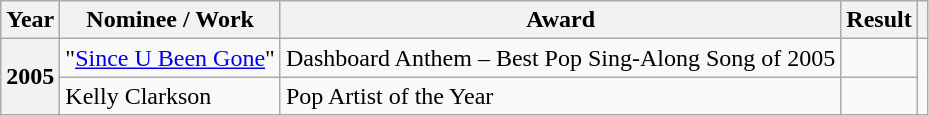<table class="wikitable plainrowheaders">
<tr>
<th>Year</th>
<th>Nominee / Work</th>
<th>Award</th>
<th>Result</th>
<th></th>
</tr>
<tr>
<th scope="row" rowspan="2">2005</th>
<td>"<a href='#'>Since U Been Gone</a>"</td>
<td>Dashboard Anthem – Best Pop Sing-Along Song of 2005</td>
<td></td>
<td align="center" rowspan="2"></td>
</tr>
<tr>
<td>Kelly Clarkson</td>
<td>Pop Artist of the Year</td>
<td></td>
</tr>
</table>
